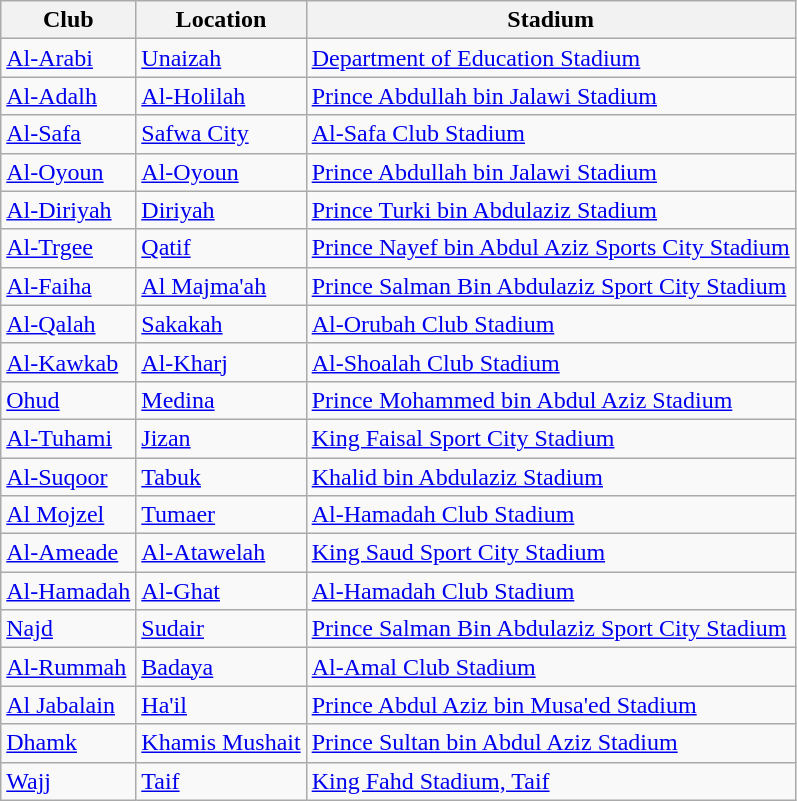<table class="wikitable sortable">
<tr>
<th>Club</th>
<th>Location</th>
<th>Stadium</th>
</tr>
<tr>
<td><a href='#'>Al-Arabi</a></td>
<td><a href='#'>Unaizah</a></td>
<td><a href='#'>Department of Education Stadium</a></td>
</tr>
<tr>
<td><a href='#'>Al-Adalh</a></td>
<td><a href='#'>Al-Holilah</a></td>
<td><a href='#'>Prince Abdullah bin Jalawi Stadium</a></td>
</tr>
<tr>
<td><a href='#'>Al-Safa</a></td>
<td><a href='#'>Safwa City</a></td>
<td><a href='#'>Al-Safa Club Stadium</a></td>
</tr>
<tr>
<td><a href='#'>Al-Oyoun</a></td>
<td><a href='#'>Al-Oyoun</a></td>
<td><a href='#'>Prince Abdullah bin Jalawi Stadium</a></td>
</tr>
<tr>
<td><a href='#'>Al-Diriyah</a></td>
<td><a href='#'>Diriyah</a></td>
<td><a href='#'>Prince Turki bin Abdulaziz Stadium</a></td>
</tr>
<tr>
<td><a href='#'>Al-Trgee</a></td>
<td><a href='#'>Qatif</a></td>
<td><a href='#'>Prince Nayef bin Abdul Aziz Sports City Stadium</a></td>
</tr>
<tr>
<td><a href='#'>Al-Faiha</a></td>
<td><a href='#'>Al Majma'ah</a></td>
<td><a href='#'>Prince Salman Bin Abdulaziz Sport City Stadium</a></td>
</tr>
<tr>
<td><a href='#'>Al-Qalah</a></td>
<td><a href='#'>Sakakah</a></td>
<td><a href='#'>Al-Orubah Club Stadium</a></td>
</tr>
<tr>
<td><a href='#'>Al-Kawkab</a></td>
<td><a href='#'>Al-Kharj</a></td>
<td><a href='#'>Al-Shoalah Club Stadium</a></td>
</tr>
<tr>
<td><a href='#'>Ohud</a></td>
<td><a href='#'>Medina</a></td>
<td><a href='#'>Prince Mohammed bin Abdul Aziz Stadium</a></td>
</tr>
<tr>
<td><a href='#'>Al-Tuhami</a></td>
<td><a href='#'>Jizan</a></td>
<td><a href='#'>King Faisal Sport City Stadium</a></td>
</tr>
<tr>
<td><a href='#'>Al-Suqoor</a></td>
<td><a href='#'>Tabuk</a></td>
<td><a href='#'>Khalid bin Abdulaziz Stadium</a></td>
</tr>
<tr>
<td><a href='#'>Al Mojzel</a></td>
<td><a href='#'>Tumaer</a></td>
<td><a href='#'>Al-Hamadah Club Stadium</a></td>
</tr>
<tr>
<td><a href='#'>Al-Ameade</a></td>
<td><a href='#'>Al-Atawelah</a></td>
<td><a href='#'>King Saud Sport City Stadium</a></td>
</tr>
<tr>
<td><a href='#'>Al-Hamadah</a></td>
<td><a href='#'>Al-Ghat</a></td>
<td><a href='#'>Al-Hamadah Club Stadium</a></td>
</tr>
<tr>
<td><a href='#'>Najd</a></td>
<td><a href='#'>Sudair</a></td>
<td><a href='#'>Prince Salman Bin Abdulaziz Sport City Stadium</a></td>
</tr>
<tr>
<td><a href='#'>Al-Rummah</a></td>
<td><a href='#'>Badaya</a></td>
<td><a href='#'>Al-Amal Club Stadium</a></td>
</tr>
<tr>
<td><a href='#'>Al Jabalain</a></td>
<td><a href='#'>Ha'il</a></td>
<td><a href='#'>Prince Abdul Aziz bin Musa'ed Stadium</a></td>
</tr>
<tr>
<td><a href='#'>Dhamk</a></td>
<td><a href='#'>Khamis Mushait</a></td>
<td><a href='#'>Prince Sultan bin Abdul Aziz Stadium</a></td>
</tr>
<tr>
<td><a href='#'>Wajj</a></td>
<td><a href='#'>Taif</a></td>
<td><a href='#'>King Fahd Stadium, Taif</a></td>
</tr>
</table>
